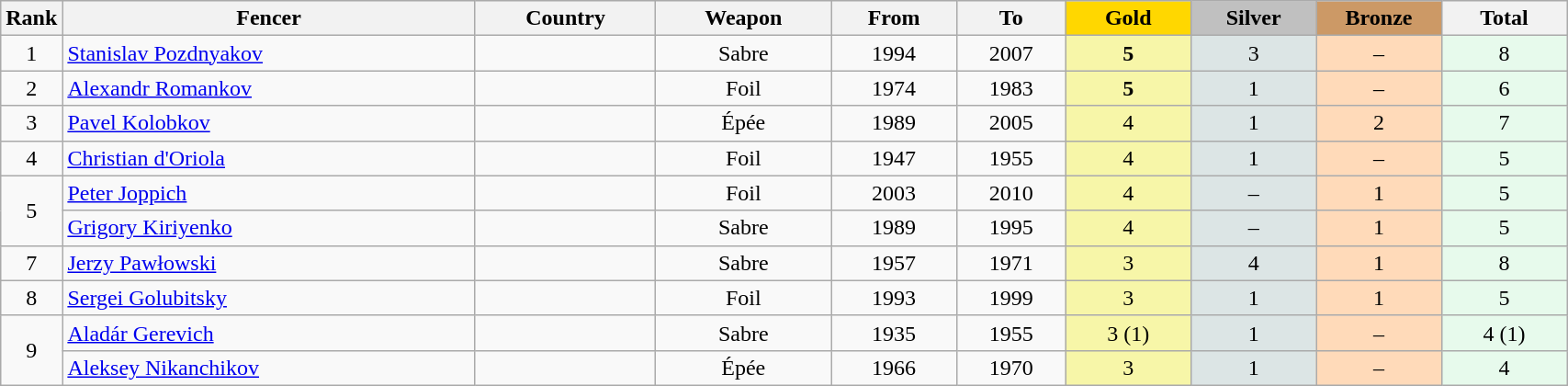<table class="wikitable plainrowheaders" width=90% style="text-align:center;">
<tr style="background-color:#EDEDED;">
<th class="hintergrundfarbe5" style="width:1em">Rank</th>
<th class="hintergrundfarbe5">Fencer</th>
<th class="hintergrundfarbe5">Country</th>
<th class="hintergrundfarbe5">Weapon</th>
<th class="hintergrundfarbe5">From</th>
<th class="hintergrundfarbe5">To</th>
<th style="background:    gold; width:8%">Gold</th>
<th style="background:  silver; width:8%">Silver</th>
<th style="background: #CC9966; width:8%">Bronze</th>
<th class="hintergrundfarbe5" style="width:8%">Total</th>
</tr>
<tr>
<td>1</td>
<td align="left"><a href='#'>Stanislav Pozdnyakov</a></td>
<td align="left"></td>
<td>Sabre</td>
<td>1994</td>
<td>2007</td>
<td bgcolor="#F7F6A8"><strong>5</strong></td>
<td bgcolor="#DCE5E5">3</td>
<td bgcolor="#FFDAB9">–</td>
<td bgcolor="#E7FAEC">8</td>
</tr>
<tr align="center">
<td>2</td>
<td align="left"><a href='#'>Alexandr Romankov</a></td>
<td align="left"></td>
<td>Foil</td>
<td>1974</td>
<td>1983</td>
<td bgcolor="#F7F6A8"><strong>5</strong></td>
<td bgcolor="#DCE5E5">1</td>
<td bgcolor="#FFDAB9">–</td>
<td bgcolor="#E7FAEC">6</td>
</tr>
<tr align="center">
<td>3</td>
<td align="left"><a href='#'>Pavel Kolobkov</a></td>
<td align="left"><br></td>
<td>Épée</td>
<td>1989</td>
<td>2005</td>
<td bgcolor="#F7F6A8">4</td>
<td bgcolor="#DCE5E5">1</td>
<td bgcolor="#FFDAB9">2</td>
<td bgcolor="#E7FAEC">7</td>
</tr>
<tr align="center">
<td>4</td>
<td align="left"><a href='#'>Christian d'Oriola</a></td>
<td align="left"></td>
<td>Foil</td>
<td>1947</td>
<td>1955</td>
<td bgcolor="#F7F6A8">4</td>
<td bgcolor="#DCE5E5">1</td>
<td bgcolor="#FFDAB9">–</td>
<td bgcolor="#E7FAEC">5</td>
</tr>
<tr align="center">
<td rowspan="2">5</td>
<td align="left"><a href='#'>Peter Joppich</a></td>
<td align="left"></td>
<td>Foil</td>
<td>2003</td>
<td>2010</td>
<td bgcolor="#F7F6A8">4</td>
<td bgcolor="#DCE5E5">–</td>
<td bgcolor="#FFDAB9">1</td>
<td bgcolor="#E7FAEC">5</td>
</tr>
<tr align="center">
<td align="left"><a href='#'>Grigory Kiriyenko</a></td>
<td align="left"><br></td>
<td>Sabre</td>
<td>1989</td>
<td>1995</td>
<td bgcolor="#F7F6A8">4</td>
<td bgcolor="#DCE5E5">–</td>
<td bgcolor="#FFDAB9">1</td>
<td bgcolor="#E7FAEC">5</td>
</tr>
<tr align="center">
<td>7</td>
<td align="left"><a href='#'>Jerzy Pawłowski</a></td>
<td align="left"></td>
<td>Sabre</td>
<td>1957</td>
<td>1971</td>
<td bgcolor="#F7F6A8">3</td>
<td bgcolor="#DCE5E5">4</td>
<td bgcolor="#FFDAB9">1</td>
<td bgcolor="#E7FAEC">8</td>
</tr>
<tr align="center">
<td>8</td>
<td align="left"><a href='#'>Sergei Golubitsky</a></td>
<td align="left"></td>
<td>Foil</td>
<td>1993</td>
<td>1999</td>
<td bgcolor="#F7F6A8">3</td>
<td bgcolor="#DCE5E5">1</td>
<td bgcolor="#FFDAB9">1</td>
<td bgcolor="#E7FAEC">5</td>
</tr>
<tr align="center">
<td rowspan="2">9</td>
<td align="left"><a href='#'>Aladár Gerevich</a></td>
<td align="left"></td>
<td>Sabre</td>
<td>1935</td>
<td>1955</td>
<td bgcolor="#F7F6A8"> 3 (1)</td>
<td bgcolor="#DCE5E5">1</td>
<td bgcolor="#FFDAB9">–</td>
<td bgcolor="#E7FAEC"> 4 (1)</td>
</tr>
<tr align="center">
<td align="left"><a href='#'>Aleksey Nikanchikov</a></td>
<td align="left"></td>
<td>Épée</td>
<td>1966</td>
<td>1970</td>
<td bgcolor="#F7F6A8">3</td>
<td bgcolor="#DCE5E5">1</td>
<td bgcolor="#FFDAB9">–</td>
<td bgcolor="#E7FAEC">4</td>
</tr>
</table>
